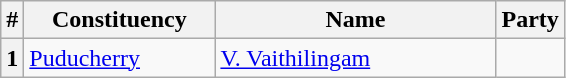<table class="wikitable sortable">
<tr>
<th>#</th>
<th style="width:120px">Constituency</th>
<th style="width:180px">Name</th>
<th colspan=2>Party</th>
</tr>
<tr>
<th>1</th>
<td><a href='#'>Puducherry</a></td>
<td><a href='#'>V. Vaithilingam</a></td>
<td></td>
</tr>
</table>
